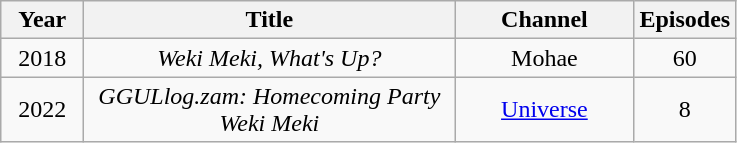<table class="wikitable" style="text-align:center">
<tr>
<th scope="col" style="width:3em">Year</th>
<th scope="col" style="width:15em">Title</th>
<th scope="col" style="width:7em">Channel</th>
<th scope="col">Episodes</th>
</tr>
<tr>
<td>2018</td>
<td><em>Weki Meki, What's Up?</em></td>
<td>Mohae</td>
<td>60</td>
</tr>
<tr>
<td>2022</td>
<td><em>GGULlog.zam: Homecoming Party Weki Meki</em></td>
<td><a href='#'>Universe</a></td>
<td>8</td>
</tr>
</table>
